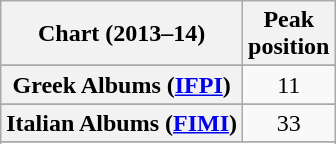<table class="wikitable sortable plainrowheaders" style="text-align:center">
<tr>
<th scope="col">Chart (2013–14)</th>
<th scope="col">Peak<br>position</th>
</tr>
<tr>
</tr>
<tr>
</tr>
<tr>
</tr>
<tr>
</tr>
<tr>
</tr>
<tr>
</tr>
<tr>
</tr>
<tr>
</tr>
<tr>
<th scope="row">Greek Albums (<a href='#'>IFPI</a>)</th>
<td>11</td>
</tr>
<tr>
</tr>
<tr>
<th scope="row">Italian Albums (<a href='#'>FIMI</a>)</th>
<td>33</td>
</tr>
<tr>
</tr>
<tr>
</tr>
<tr>
</tr>
<tr>
</tr>
<tr>
</tr>
<tr>
</tr>
<tr>
</tr>
<tr>
</tr>
<tr>
</tr>
</table>
